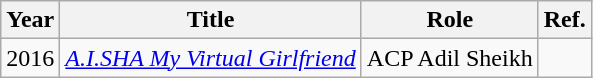<table class="wikitable" style="text-align:center;">
<tr>
<th>Year</th>
<th>Title</th>
<th>Role</th>
<th>Ref.</th>
</tr>
<tr>
<td>2016</td>
<td><em><a href='#'>A.I.SHA My Virtual Girlfriend</a></em></td>
<td>ACP Adil Sheikh</td>
<td></td>
</tr>
</table>
